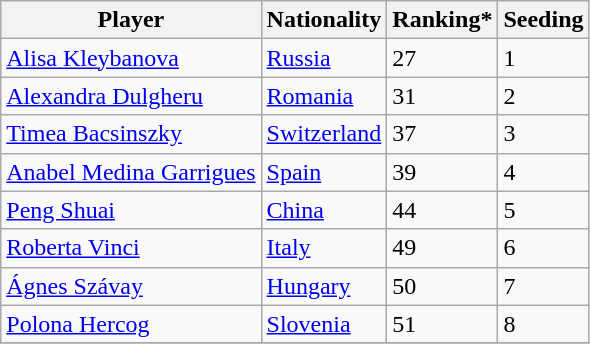<table class="wikitable" border="1">
<tr>
<th>Player</th>
<th>Nationality</th>
<th>Ranking*</th>
<th>Seeding</th>
</tr>
<tr>
<td><a href='#'>Alisa Kleybanova</a></td>
<td> <a href='#'>Russia</a></td>
<td>27</td>
<td>1</td>
</tr>
<tr>
<td><a href='#'>Alexandra Dulgheru</a></td>
<td> <a href='#'>Romania</a></td>
<td>31</td>
<td>2</td>
</tr>
<tr>
<td><a href='#'>Timea Bacsinszky</a></td>
<td> <a href='#'>Switzerland</a></td>
<td>37</td>
<td>3</td>
</tr>
<tr>
<td><a href='#'>Anabel Medina Garrigues</a></td>
<td> <a href='#'>Spain</a></td>
<td>39</td>
<td>4</td>
</tr>
<tr>
<td><a href='#'>Peng Shuai</a></td>
<td> <a href='#'>China</a></td>
<td>44</td>
<td>5</td>
</tr>
<tr>
<td><a href='#'>Roberta Vinci</a></td>
<td>  <a href='#'>Italy</a></td>
<td>49</td>
<td>6</td>
</tr>
<tr>
<td><a href='#'>Ágnes Szávay</a></td>
<td>  <a href='#'>Hungary</a></td>
<td>50</td>
<td>7</td>
</tr>
<tr>
<td><a href='#'>Polona Hercog</a></td>
<td>  <a href='#'>Slovenia</a></td>
<td>51</td>
<td>8</td>
</tr>
<tr>
</tr>
</table>
